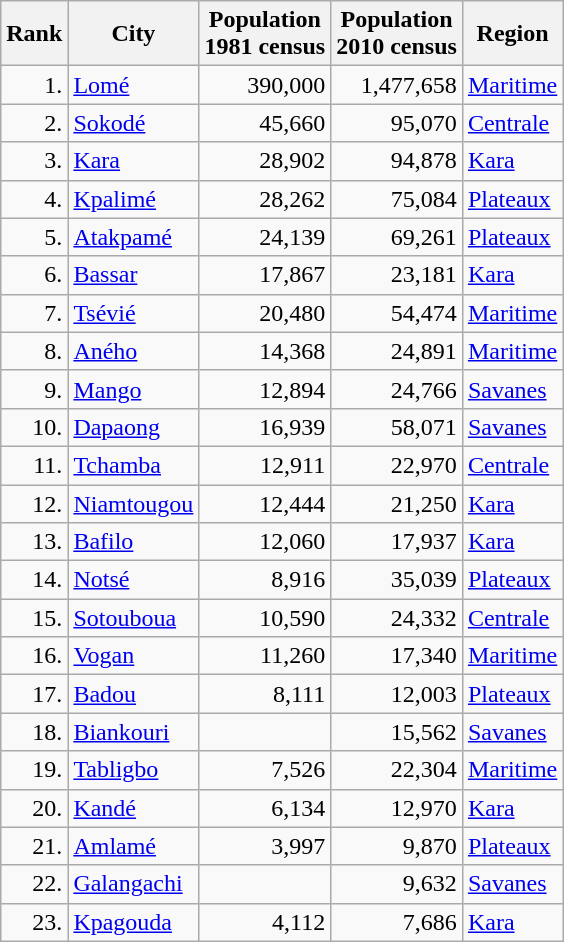<table class="wikitable sortable">
<tr>
<th align="center">Rank</th>
<th align="center">City</th>
<th align="center">Population<br>1981 census</th>
<th align="center">Population<br>2010 census</th>
<th align="center">Region</th>
</tr>
<tr>
<td align=right>1.</td>
<td><a href='#'>Lomé</a></td>
<td align=right>390,000</td>
<td align=right>1,477,658</td>
<td><a href='#'>Maritime</a></td>
</tr>
<tr>
<td align=right>2.</td>
<td><a href='#'>Sokodé</a></td>
<td align=right>45,660</td>
<td align=right>95,070</td>
<td><a href='#'>Centrale</a></td>
</tr>
<tr>
<td align=right>3.</td>
<td><a href='#'>Kara</a></td>
<td align=right>28,902</td>
<td align=right>94,878</td>
<td><a href='#'>Kara</a></td>
</tr>
<tr>
<td align=right>4.</td>
<td><a href='#'>Kpalimé</a></td>
<td align=right>28,262</td>
<td align=right>75,084</td>
<td><a href='#'>Plateaux</a></td>
</tr>
<tr>
<td align=right>5.</td>
<td><a href='#'>Atakpamé</a></td>
<td align=right>24,139</td>
<td align=right>69,261</td>
<td><a href='#'>Plateaux</a></td>
</tr>
<tr>
<td align=right>6.</td>
<td><a href='#'>Bassar</a></td>
<td align=right>17,867</td>
<td align=right>23,181</td>
<td><a href='#'>Kara</a></td>
</tr>
<tr>
<td align=right>7.</td>
<td><a href='#'>Tsévié</a></td>
<td align=right>20,480</td>
<td align=right>54,474</td>
<td><a href='#'>Maritime</a></td>
</tr>
<tr>
<td align=right>8.</td>
<td><a href='#'>Aného</a></td>
<td align=right>14,368</td>
<td align=right>24,891</td>
<td><a href='#'>Maritime</a></td>
</tr>
<tr>
<td align=right>9.</td>
<td><a href='#'>Mango</a></td>
<td align=right>12,894</td>
<td align=right>24,766</td>
<td><a href='#'>Savanes</a></td>
</tr>
<tr>
<td align=right>10.</td>
<td><a href='#'>Dapaong</a></td>
<td align=right>16,939</td>
<td align=right>58,071</td>
<td><a href='#'>Savanes</a></td>
</tr>
<tr>
<td align=right>11.</td>
<td><a href='#'>Tchamba</a></td>
<td align=right>12,911</td>
<td align=right>22,970</td>
<td><a href='#'>Centrale</a></td>
</tr>
<tr>
<td align=right>12.</td>
<td><a href='#'>Niamtougou</a></td>
<td align=right>12,444</td>
<td align=right>21,250</td>
<td><a href='#'>Kara</a></td>
</tr>
<tr>
<td align=right>13.</td>
<td><a href='#'>Bafilo</a></td>
<td align=right>12,060</td>
<td align=right>17,937</td>
<td><a href='#'>Kara</a></td>
</tr>
<tr>
<td align=right>14.</td>
<td><a href='#'>Notsé</a></td>
<td align=right>8,916</td>
<td align=right>35,039</td>
<td><a href='#'>Plateaux</a></td>
</tr>
<tr>
<td align=right>15.</td>
<td><a href='#'>Sotouboua</a></td>
<td align=right>10,590</td>
<td align=right>24,332</td>
<td><a href='#'>Centrale</a></td>
</tr>
<tr>
<td align=right>16.</td>
<td><a href='#'>Vogan</a></td>
<td align=right>11,260</td>
<td align=right>17,340</td>
<td><a href='#'>Maritime</a></td>
</tr>
<tr>
<td align=right>17.</td>
<td><a href='#'>Badou</a></td>
<td align=right>8,111</td>
<td align=right>12,003</td>
<td><a href='#'>Plateaux</a></td>
</tr>
<tr>
<td align=right>18.</td>
<td><a href='#'>Biankouri</a></td>
<td align=right></td>
<td align=right>15,562</td>
<td><a href='#'>Savanes</a></td>
</tr>
<tr>
<td align=right>19.</td>
<td><a href='#'>Tabligbo</a></td>
<td align=right>7,526</td>
<td align=right>22,304</td>
<td><a href='#'>Maritime</a></td>
</tr>
<tr>
<td align=right>20.</td>
<td><a href='#'>Kandé</a></td>
<td align=right>6,134</td>
<td align=right>12,970</td>
<td><a href='#'>Kara</a></td>
</tr>
<tr>
<td align=right>21.</td>
<td><a href='#'>Amlamé</a></td>
<td align=right>3,997</td>
<td align=right>9,870</td>
<td><a href='#'>Plateaux</a></td>
</tr>
<tr>
<td align=right>22.</td>
<td><a href='#'>Galangachi</a></td>
<td align=right></td>
<td align=right>9,632</td>
<td><a href='#'>Savanes</a></td>
</tr>
<tr>
<td align=right>23.</td>
<td><a href='#'>Kpagouda</a></td>
<td align=right>4,112</td>
<td align=right>7,686</td>
<td><a href='#'>Kara</a></td>
</tr>
</table>
